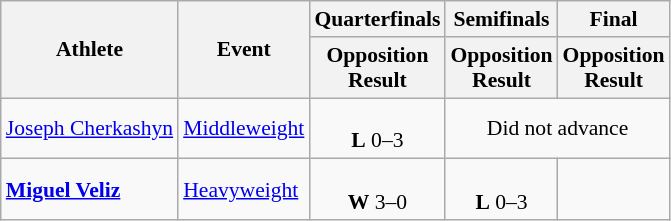<table class="wikitable" border="1" style="font-size:90%">
<tr>
<th rowspan=2>Athlete</th>
<th rowspan=2>Event</th>
<th>Quarterfinals</th>
<th>Semifinals</th>
<th>Final</th>
</tr>
<tr>
<th>Opposition<br>Result</th>
<th>Opposition<br>Result</th>
<th>Opposition<br>Result</th>
</tr>
<tr>
<td><a href='#'>Joseph Cherkashyn</a></td>
<td><a href='#'>Middleweight</a></td>
<td align=center><br><strong>L</strong> 0–3</td>
<td align=center colspan="7">Did not advance</td>
</tr>
<tr>
<td><strong><a href='#'>Miguel Veliz</a></strong></td>
<td><a href='#'>Heavyweight</a></td>
<td align=center><br><strong>W</strong> 3–0</td>
<td align=center><br><strong>L</strong> 0–3</td>
<td align=center colspan="6"></td>
</tr>
</table>
